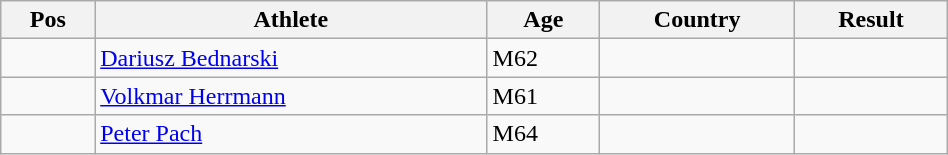<table class="wikitable"  style="text-align:center; width:50%;">
<tr>
<th>Pos</th>
<th>Athlete</th>
<th>Age</th>
<th>Country</th>
<th>Result</th>
</tr>
<tr>
<td align=center></td>
<td align=left><a href='#'>Dariusz Bednarski</a></td>
<td align=left>M62</td>
<td align=left></td>
<td></td>
</tr>
<tr>
<td align=center></td>
<td align=left><a href='#'>Volkmar Herrmann</a></td>
<td align=left>M61</td>
<td align=left></td>
<td></td>
</tr>
<tr>
<td align=center></td>
<td align=left><a href='#'>Peter Pach</a></td>
<td align=left>M64</td>
<td align=left></td>
<td></td>
</tr>
</table>
